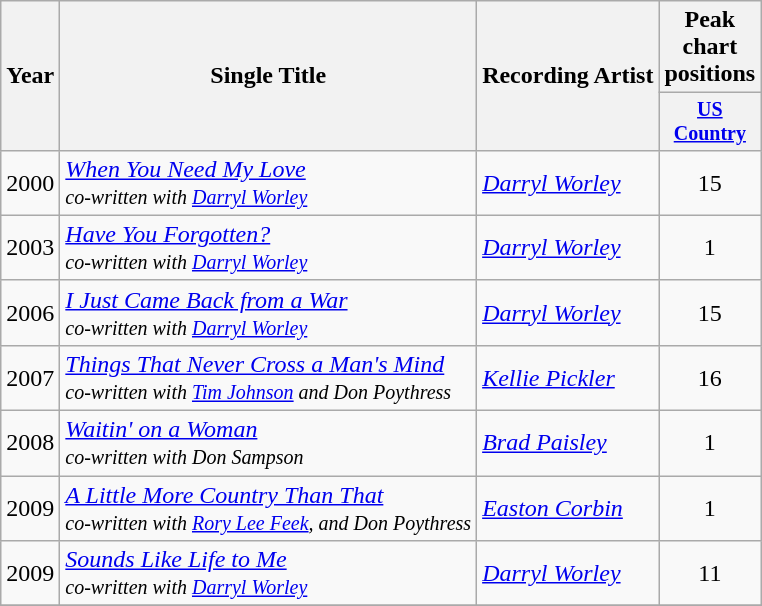<table class="wikitable">
<tr>
<th rowspan="2">Year</th>
<th rowspan="2">Single Title</th>
<th rowspan="2">Recording Artist</th>
<th colspan="1">Peak chart positions</th>
</tr>
<tr style="font-size:smaller;">
<th width="40"><a href='#'>US Country</a></th>
</tr>
<tr>
<td>2000</td>
<td><em><a href='#'>When You Need My Love</a></em>  <br> <small><em>co-written with <a href='#'>Darryl Worley</a></em></small></td>
<td><em><a href='#'>Darryl Worley</a></em></td>
<td align="center">15</td>
</tr>
<tr>
<td>2003</td>
<td><em><a href='#'>Have You Forgotten?</a></em><br> <small><em>co-written with <a href='#'>Darryl Worley</a></em></small></td>
<td><em><a href='#'>Darryl Worley</a></em></td>
<td align="center">1</td>
</tr>
<tr>
<td>2006</td>
<td><em><a href='#'>I Just Came Back from a War</a></em>  <br> <small><em>co-written with <a href='#'>Darryl Worley</a></em></small></td>
<td><em><a href='#'>Darryl Worley</a></em></td>
<td align="center">15</td>
</tr>
<tr>
<td>2007</td>
<td><em><a href='#'>Things That Never Cross a Man's Mind</a></em> <br> <small><em>co-written with <a href='#'>Tim Johnson</a> and  Don Poythress</em></small></td>
<td><em><a href='#'>Kellie Pickler</a></em></td>
<td align="center">16</td>
</tr>
<tr>
<td>2008</td>
<td><em><a href='#'>Waitin' on a Woman</a></em><br> <small><em>co-written with Don Sampson</em></small></td>
<td><em><a href='#'>Brad Paisley</a></em></td>
<td align="center">1</td>
</tr>
<tr>
<td>2009</td>
<td><em><a href='#'>A Little More Country Than That</a></em><br> <small><em>co-written with <a href='#'>Rory Lee Feek</a>, and Don Poythress</em></small></td>
<td><em><a href='#'>Easton Corbin</a></em></td>
<td align="center">1</td>
</tr>
<tr>
<td>2009</td>
<td><em><a href='#'>Sounds Like Life to Me</a></em> <br> <small><em>co-written with <a href='#'>Darryl Worley</a></em></small></td>
<td><em><a href='#'>Darryl Worley</a></em></td>
<td align="center">11</td>
</tr>
<tr>
</tr>
</table>
